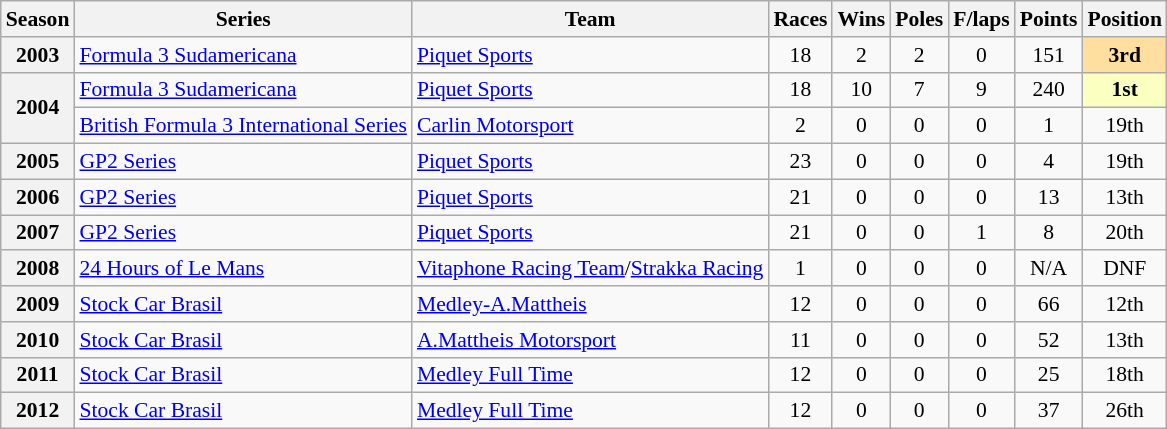<table class="wikitable" style="font-size: 90%; text-align:center">
<tr>
<th>Season</th>
<th>Series</th>
<th>Team</th>
<th>Races</th>
<th>Wins</th>
<th>Poles</th>
<th>F/laps</th>
<th>Points</th>
<th>Position</th>
</tr>
<tr>
<th>2003</th>
<td align=left><a href='#'>Formula 3 Sudamericana</a></td>
<td align=left><a href='#'>Piquet Sports</a></td>
<td>18</td>
<td>2</td>
<td>2</td>
<td>0</td>
<td>151</td>
<td style="background:#FFDF9F;"><strong>3rd</strong></td>
</tr>
<tr>
<th rowspan=2>2004</th>
<td align=left><a href='#'>Formula 3 Sudamericana</a></td>
<td align=left><a href='#'>Piquet Sports</a></td>
<td>18</td>
<td>10</td>
<td>7</td>
<td>9</td>
<td>240</td>
<td style="background:#FBFFBF;"><strong>1st</strong></td>
</tr>
<tr>
<td align=left nowrap><a href='#'>British Formula 3 International Series</a></td>
<td align=left><a href='#'>Carlin Motorsport</a></td>
<td>2</td>
<td>0</td>
<td>0</td>
<td>0</td>
<td>1</td>
<td>19th</td>
</tr>
<tr>
<th>2005</th>
<td align=left><a href='#'>GP2 Series</a></td>
<td align=left><a href='#'>Piquet Sports</a></td>
<td>23</td>
<td>0</td>
<td>0</td>
<td>0</td>
<td>4</td>
<td>19th</td>
</tr>
<tr>
<th>2006</th>
<td align=left><a href='#'>GP2 Series</a></td>
<td align=left><a href='#'>Piquet Sports</a></td>
<td>21</td>
<td>0</td>
<td>0</td>
<td>0</td>
<td>13</td>
<td>13th</td>
</tr>
<tr>
<th>2007</th>
<td align=left><a href='#'>GP2 Series</a></td>
<td align=left><a href='#'>Piquet Sports</a></td>
<td>21</td>
<td>0</td>
<td>0</td>
<td>1</td>
<td>8</td>
<td>20th</td>
</tr>
<tr>
<th>2008</th>
<td align=left><a href='#'>24 Hours of Le Mans</a></td>
<td align=left nowrap><a href='#'>Vitaphone Racing Team</a>/<a href='#'>Strakka Racing</a></td>
<td>1</td>
<td>0</td>
<td>0</td>
<td>0</td>
<td>N/A</td>
<td>DNF</td>
</tr>
<tr>
<th>2009</th>
<td align=left><a href='#'>Stock Car Brasil</a></td>
<td align=left nowrap><a href='#'>Medley-A.Mattheis</a></td>
<td>12</td>
<td>0</td>
<td>0</td>
<td>0</td>
<td>66</td>
<td>12th</td>
</tr>
<tr>
<th>2010</th>
<td align=left><a href='#'>Stock Car Brasil</a></td>
<td align=left><a href='#'>A.Mattheis Motorsport</a></td>
<td>11</td>
<td>0</td>
<td>0</td>
<td>0</td>
<td>52</td>
<td>13th</td>
</tr>
<tr>
<th>2011</th>
<td align=left><a href='#'>Stock Car Brasil</a></td>
<td align=left><a href='#'>Medley Full Time</a></td>
<td>12</td>
<td>0</td>
<td>0</td>
<td>0</td>
<td>25</td>
<td>18th</td>
</tr>
<tr>
<th>2012</th>
<td align=left><a href='#'>Stock Car Brasil</a></td>
<td align=left><a href='#'>Medley Full Time</a></td>
<td>12</td>
<td>0</td>
<td>0</td>
<td>0</td>
<td>37</td>
<td>26th</td>
</tr>
</table>
